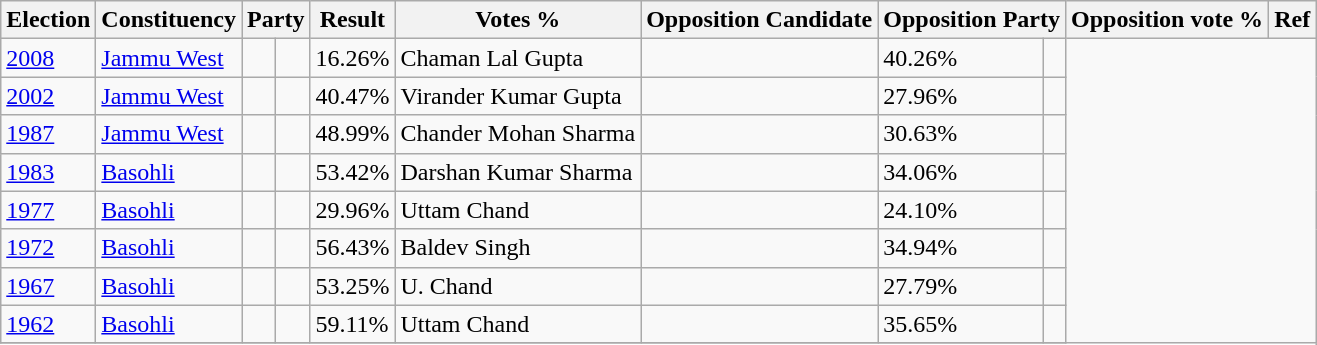<table class="wikitable sortable">
<tr>
<th>Election</th>
<th>Constituency</th>
<th colspan="2">Party</th>
<th>Result</th>
<th>Votes %</th>
<th>Opposition Candidate</th>
<th colspan="2">Opposition Party</th>
<th>Opposition vote %</th>
<th>Ref</th>
</tr>
<tr>
<td><a href='#'>2008</a></td>
<td><a href='#'>Jammu West</a></td>
<td></td>
<td></td>
<td>16.26%</td>
<td>Chaman Lal Gupta</td>
<td></td>
<td>40.26%</td>
<td></td>
</tr>
<tr>
<td><a href='#'>2002</a></td>
<td><a href='#'>Jammu West</a></td>
<td></td>
<td></td>
<td>40.47%</td>
<td>Virander Kumar Gupta</td>
<td></td>
<td>27.96%</td>
<td></td>
</tr>
<tr>
<td><a href='#'>1987</a></td>
<td><a href='#'>Jammu West</a></td>
<td></td>
<td></td>
<td>48.99%</td>
<td>Chander Mohan Sharma</td>
<td></td>
<td>30.63%</td>
<td></td>
</tr>
<tr>
<td><a href='#'>1983</a></td>
<td><a href='#'>Basohli</a></td>
<td></td>
<td></td>
<td>53.42%</td>
<td>Darshan Kumar Sharma</td>
<td></td>
<td>34.06%</td>
<td></td>
</tr>
<tr>
<td><a href='#'>1977</a></td>
<td><a href='#'>Basohli</a></td>
<td></td>
<td></td>
<td>29.96%</td>
<td>Uttam Chand</td>
<td></td>
<td>24.10%</td>
<td></td>
</tr>
<tr>
<td><a href='#'>1972</a></td>
<td><a href='#'>Basohli</a></td>
<td></td>
<td></td>
<td>56.43%</td>
<td>Baldev Singh</td>
<td></td>
<td>34.94%</td>
<td></td>
</tr>
<tr>
<td><a href='#'>1967</a></td>
<td><a href='#'>Basohli</a></td>
<td></td>
<td></td>
<td>53.25%</td>
<td>U. Chand</td>
<td></td>
<td>27.79%</td>
<td></td>
</tr>
<tr>
<td><a href='#'>1962</a></td>
<td><a href='#'>Basohli</a></td>
<td></td>
<td></td>
<td>59.11%</td>
<td>Uttam Chand</td>
<td></td>
<td>35.65%</td>
<td></td>
</tr>
<tr>
</tr>
</table>
